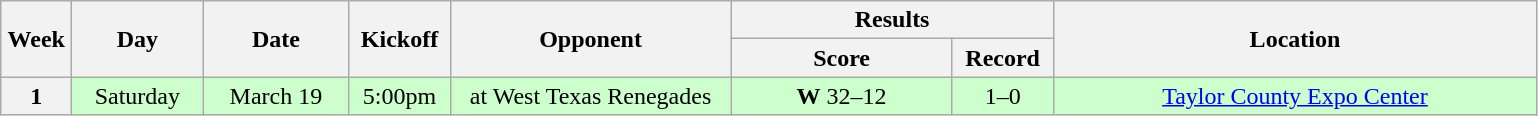<table class="wikitable">
<tr>
<th rowspan="2" width="40">Week</th>
<th rowspan="2" width="80">Day</th>
<th rowspan="2" width="90">Date</th>
<th rowspan="2" width="60">Kickoff</th>
<th rowspan="2" width="180">Opponent</th>
<th colspan="2" width="200">Results</th>
<th rowspan="2" width="315">Location</th>
</tr>
<tr>
<th width="140">Score</th>
<th width="60">Record</th>
</tr>
<tr align="center" bgcolor="#CCFFCC">
<th>1</th>
<td>Saturday</td>
<td>March 19</td>
<td>5:00pm</td>
<td>at West Texas Renegades</td>
<td><strong>W</strong> 32–12</td>
<td>1–0</td>
<td><a href='#'>Taylor County Expo Center</a></td>
</tr>
</table>
